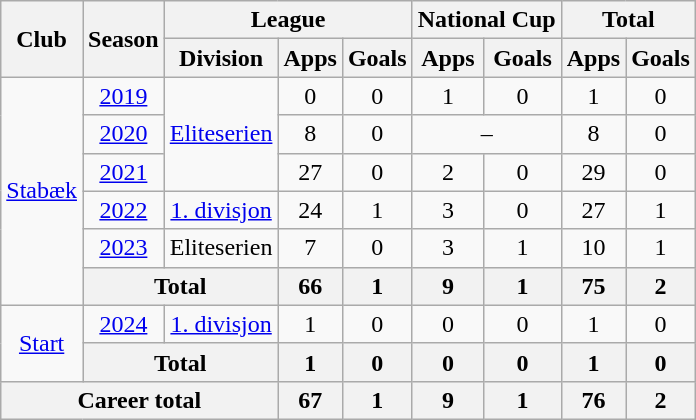<table class="wikitable" style="text-align: center">
<tr>
<th rowspan="2">Club</th>
<th rowspan="2">Season</th>
<th colspan="3">League</th>
<th colspan="2">National Cup</th>
<th colspan="2">Total</th>
</tr>
<tr>
<th>Division</th>
<th>Apps</th>
<th>Goals</th>
<th>Apps</th>
<th>Goals</th>
<th>Apps</th>
<th>Goals</th>
</tr>
<tr>
<td rowspan="6"><a href='#'>Stabæk</a></td>
<td><a href='#'>2019</a></td>
<td rowspan="3"><a href='#'>Eliteserien</a></td>
<td>0</td>
<td>0</td>
<td>1</td>
<td>0</td>
<td>1</td>
<td>0</td>
</tr>
<tr>
<td><a href='#'>2020</a></td>
<td>8</td>
<td>0</td>
<td colspan="2">–</td>
<td>8</td>
<td>0</td>
</tr>
<tr>
<td><a href='#'>2021</a></td>
<td>27</td>
<td>0</td>
<td>2</td>
<td>0</td>
<td>29</td>
<td>0</td>
</tr>
<tr>
<td><a href='#'>2022</a></td>
<td><a href='#'>1. divisjon</a></td>
<td>24</td>
<td>1</td>
<td>3</td>
<td>0</td>
<td>27</td>
<td>1</td>
</tr>
<tr>
<td><a href='#'>2023</a></td>
<td rowspan="1">Eliteserien</td>
<td>7</td>
<td>0</td>
<td>3</td>
<td>1</td>
<td>10</td>
<td>1</td>
</tr>
<tr>
<th colspan="2">Total</th>
<th>66</th>
<th>1</th>
<th>9</th>
<th>1</th>
<th>75</th>
<th>2</th>
</tr>
<tr>
<td rowspan="2"><a href='#'>Start</a></td>
<td><a href='#'>2024</a></td>
<td rowspan="1"><a href='#'>1. divisjon</a></td>
<td>1</td>
<td>0</td>
<td>0</td>
<td>0</td>
<td>1</td>
<td>0</td>
</tr>
<tr>
<th colspan="2">Total</th>
<th>1</th>
<th>0</th>
<th>0</th>
<th>0</th>
<th>1</th>
<th>0</th>
</tr>
<tr>
<th colspan="3">Career total</th>
<th>67</th>
<th>1</th>
<th>9</th>
<th>1</th>
<th>76</th>
<th>2</th>
</tr>
</table>
